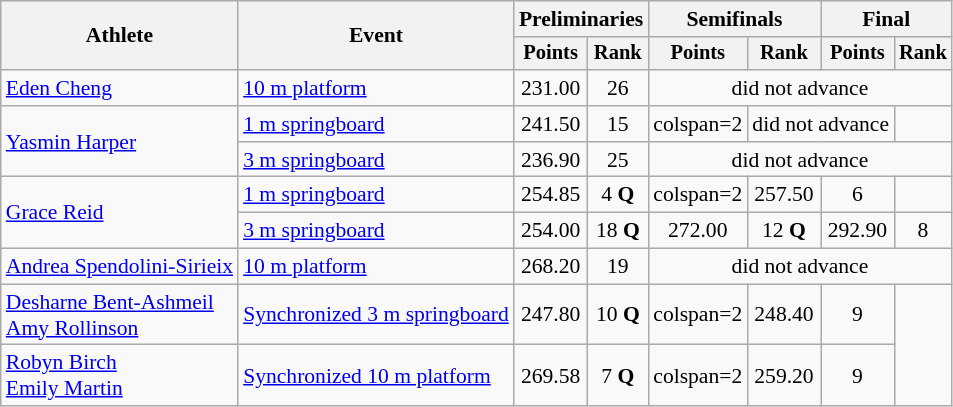<table class="wikitable" style="text-align:center; font-size:90%">
<tr>
<th rowspan="2">Athlete</th>
<th rowspan="2">Event</th>
<th colspan="2">Preliminaries</th>
<th colspan="2">Semifinals</th>
<th colspan="2">Final</th>
</tr>
<tr style="font-size:95%">
<th>Points</th>
<th>Rank</th>
<th>Points</th>
<th>Rank</th>
<th>Points</th>
<th>Rank</th>
</tr>
<tr>
<td align=left><a href='#'>Eden Cheng</a></td>
<td align=left><a href='#'>10 m platform</a></td>
<td>231.00</td>
<td>26</td>
<td colspan=4>did not advance</td>
</tr>
<tr>
<td align=left rowspan=2><a href='#'>Yasmin Harper</a></td>
<td align=left><a href='#'>1 m springboard</a></td>
<td>241.50</td>
<td>15</td>
<td>colspan=2</td>
<td colspan=2>did not advance</td>
</tr>
<tr>
<td align=left><a href='#'>3 m springboard</a></td>
<td>236.90</td>
<td>25</td>
<td colspan=4>did not advance</td>
</tr>
<tr>
<td align=left rowspan=2><a href='#'>Grace Reid</a></td>
<td align=left><a href='#'>1 m springboard</a></td>
<td>254.85</td>
<td>4 <strong>Q</strong></td>
<td>colspan=2</td>
<td>257.50</td>
<td>6</td>
</tr>
<tr>
<td align=left><a href='#'>3 m springboard</a></td>
<td>254.00</td>
<td>18 <strong>Q</strong></td>
<td>272.00</td>
<td>12 <strong>Q</strong></td>
<td>292.90</td>
<td>8</td>
</tr>
<tr>
<td align=left><a href='#'>Andrea Spendolini-Sirieix</a></td>
<td align=left><a href='#'>10 m platform</a></td>
<td>268.20</td>
<td>19</td>
<td colspan=4>did not advance</td>
</tr>
<tr>
<td align=left><a href='#'>Desharne Bent-Ashmeil</a> <br><a href='#'>Amy Rollinson</a></td>
<td align=left><a href='#'>Synchronized 3 m springboard</a></td>
<td>247.80</td>
<td>10 <strong>Q</strong></td>
<td>colspan=2 </td>
<td>248.40</td>
<td>9</td>
</tr>
<tr>
<td align=left><a href='#'>Robyn Birch</a> <br><a href='#'>Emily Martin</a></td>
<td align=left><a href='#'>Synchronized 10 m platform</a></td>
<td>269.58</td>
<td>7 <strong>Q</strong></td>
<td>colspan=2 </td>
<td>259.20</td>
<td>9</td>
</tr>
</table>
